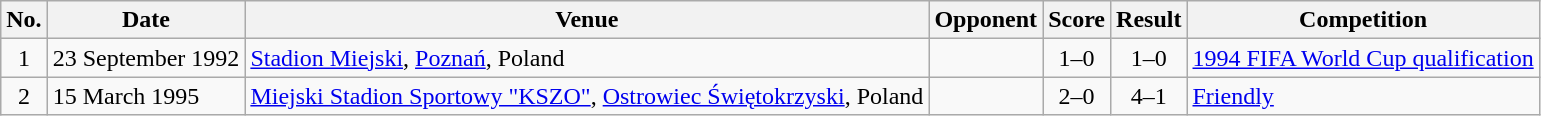<table class="wikitable sortable">
<tr>
<th scope="col">No.</th>
<th scope="col">Date</th>
<th scope="col">Venue</th>
<th scope="col">Opponent</th>
<th scope="col">Score</th>
<th scope="col">Result</th>
<th scope="col">Competition</th>
</tr>
<tr>
<td align="center">1</td>
<td>23 September 1992</td>
<td><a href='#'>Stadion Miejski</a>, <a href='#'>Poznań</a>, Poland</td>
<td></td>
<td align="center">1–0</td>
<td align="center">1–0</td>
<td><a href='#'>1994 FIFA World Cup qualification</a></td>
</tr>
<tr>
<td align="center">2</td>
<td>15 March 1995</td>
<td><a href='#'>Miejski Stadion Sportowy "KSZO"</a>, <a href='#'>Ostrowiec Świętokrzyski</a>, Poland</td>
<td></td>
<td align="center">2–0</td>
<td align="center">4–1</td>
<td><a href='#'>Friendly</a></td>
</tr>
</table>
